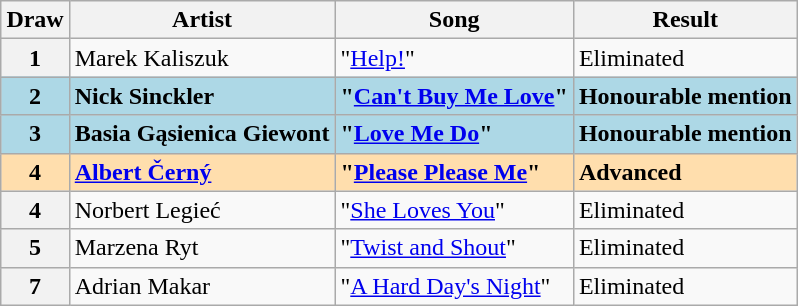<table class="sortable wikitable plainrowheaders" style="margin: 1em auto 1em auto;">
<tr>
<th scope="col">Draw</th>
<th scope="col">Artist</th>
<th scope="col">Song</th>
<th>Result</th>
</tr>
<tr>
<th scope="row" style="text-align:center;">1</th>
<td>Marek Kaliszuk</td>
<td>"<a href='#'>Help!</a>"</td>
<td>Eliminated</td>
</tr>
<tr style="font-weight:bold; background:lightblue;">
<th scope="row" style="text-align:center; font-weight:bold; background:lightblue;">2</th>
<td><strong>Nick Sinckler</strong></td>
<td><strong>"<a href='#'>Can't Buy Me Love</a>"</strong></td>
<td>Honourable mention</td>
</tr>
<tr style="font-weight:bold; background:lightblue;">
<th style="text-align:center; font-weight:bold; background:lightblue;">3</th>
<td><strong>Basia Gąsienica Giewont</strong></td>
<td><strong>"<a href='#'>Love Me Do</a>"</strong></td>
<td>Honourable mention</td>
</tr>
<tr style="font-weight:bold; background:navajowhite;">
<th scope="row" style="text-align:center; font-weight:bold; background:navajowhite;">4</th>
<td><a href='#'>Albert Černý</a></td>
<td>"<a href='#'>Please Please Me</a>"</td>
<td>Advanced</td>
</tr>
<tr>
<th scope="row" style="text-align:center;">4</th>
<td>Norbert Legieć</td>
<td>"<a href='#'>She Loves You</a>"</td>
<td>Eliminated</td>
</tr>
<tr>
<th scope="row" style="text-align:center;">5</th>
<td>Marzena Ryt</td>
<td>"<a href='#'>Twist and Shout</a>"</td>
<td>Eliminated</td>
</tr>
<tr>
<th scope="row" style="text-align:center;">7</th>
<td>Adrian Makar</td>
<td>"<a href='#'>A Hard Day's Night</a>"</td>
<td>Eliminated</td>
</tr>
</table>
